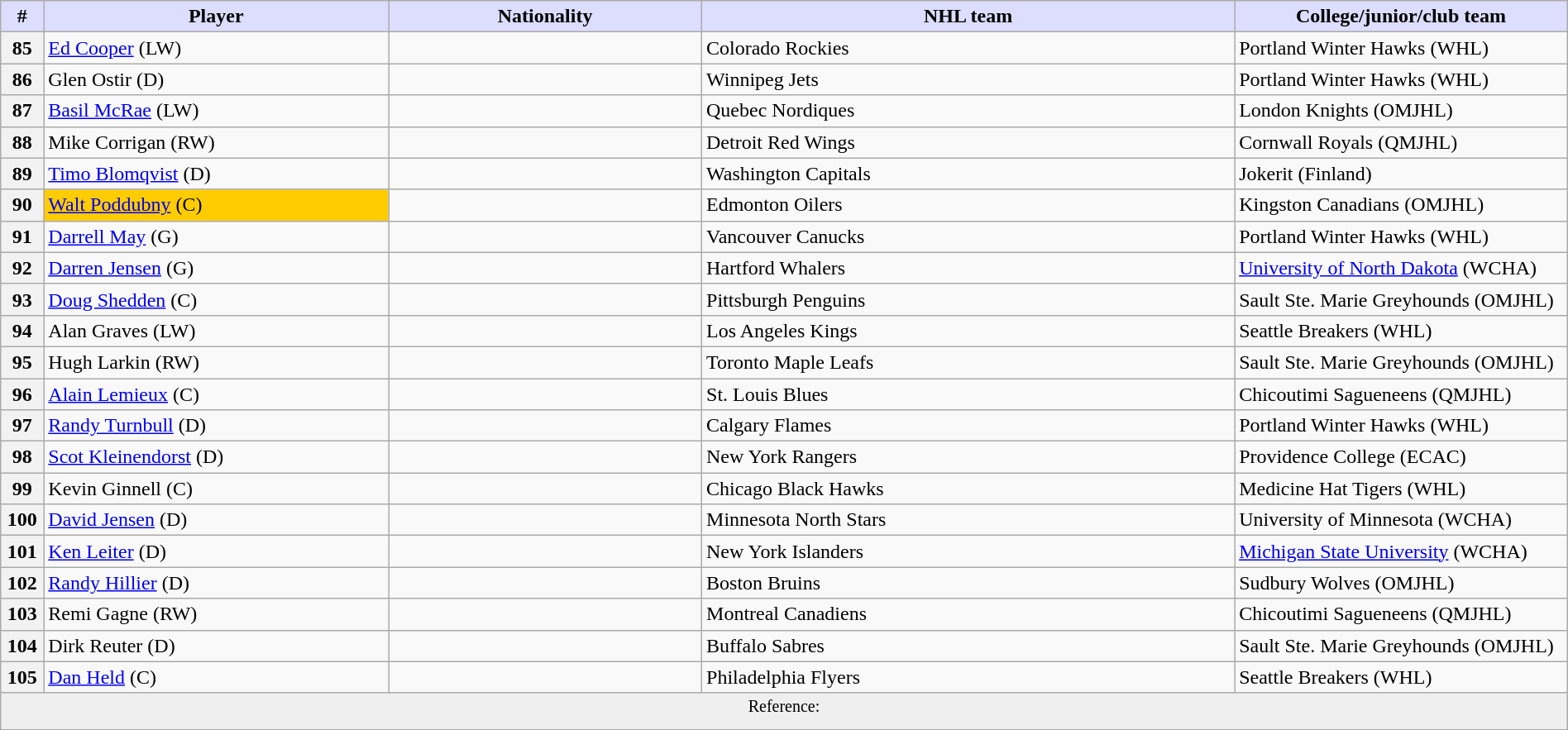<table class="wikitable" style="width: 100%">
<tr>
<th style="background:#ddf; width:2.75%;">#</th>
<th style="background:#ddf; width:22.0%;">Player</th>
<th style="background:#ddf; width:20.0%;">Nationality</th>
<th style="background:#ddf; width:34.0%;">NHL team</th>
<th style="background:#ddf; width:100.0%;">College/junior/club team</th>
</tr>
<tr>
<th>85</th>
<td><a href='#'>Ed Cooper</a> (LW)</td>
<td></td>
<td>Colorado Rockies</td>
<td>Portland Winter Hawks (WHL)</td>
</tr>
<tr>
<th>86</th>
<td>Glen Ostir (D)</td>
<td></td>
<td>Winnipeg Jets</td>
<td>Portland Winter Hawks (WHL)</td>
</tr>
<tr>
<th>87</th>
<td><a href='#'>Basil McRae</a> (LW)</td>
<td></td>
<td>Quebec Nordiques</td>
<td>London Knights (OMJHL)</td>
</tr>
<tr>
<th>88</th>
<td>Mike Corrigan (RW)</td>
<td></td>
<td>Detroit Red Wings</td>
<td>Cornwall Royals (QMJHL)</td>
</tr>
<tr>
<th>89</th>
<td><a href='#'>Timo Blomqvist</a> (D)</td>
<td></td>
<td>Washington Capitals</td>
<td>Jokerit (Finland)</td>
</tr>
<tr>
<th>90</th>
<td bgcolor="#FFCC00"><a href='#'>Walt Poddubny</a> (C)</td>
<td></td>
<td>Edmonton Oilers</td>
<td>Kingston Canadians (OMJHL)</td>
</tr>
<tr>
<th>91</th>
<td><a href='#'>Darrell May</a> (G)</td>
<td></td>
<td>Vancouver Canucks</td>
<td>Portland Winter Hawks (WHL)</td>
</tr>
<tr>
<th>92</th>
<td><a href='#'>Darren Jensen</a> (G)</td>
<td></td>
<td>Hartford Whalers</td>
<td><a href='#'>University of North Dakota</a> (WCHA)</td>
</tr>
<tr>
<th>93</th>
<td><a href='#'>Doug Shedden</a> (C)</td>
<td></td>
<td>Pittsburgh Penguins</td>
<td>Sault Ste. Marie Greyhounds (OMJHL)</td>
</tr>
<tr>
<th>94</th>
<td>Alan Graves (LW)</td>
<td></td>
<td>Los Angeles Kings</td>
<td>Seattle Breakers (WHL)</td>
</tr>
<tr>
<th>95</th>
<td>Hugh Larkin (RW)</td>
<td></td>
<td>Toronto Maple Leafs</td>
<td>Sault Ste. Marie Greyhounds (OMJHL)</td>
</tr>
<tr>
<th>96</th>
<td><a href='#'>Alain Lemieux</a> (C)</td>
<td></td>
<td>St. Louis Blues</td>
<td>Chicoutimi Sagueneens (QMJHL)</td>
</tr>
<tr>
<th>97</th>
<td><a href='#'>Randy Turnbull</a> (D)</td>
<td></td>
<td>Calgary Flames</td>
<td>Portland Winter Hawks (WHL)</td>
</tr>
<tr>
<th>98</th>
<td><a href='#'>Scot Kleinendorst</a> (D)</td>
<td></td>
<td>New York Rangers</td>
<td>Providence College (ECAC)</td>
</tr>
<tr>
<th>99</th>
<td>Kevin Ginnell (C)</td>
<td></td>
<td>Chicago Black Hawks</td>
<td>Medicine Hat Tigers (WHL)</td>
</tr>
<tr>
<th>100</th>
<td><a href='#'>David Jensen</a> (D)</td>
<td></td>
<td>Minnesota North Stars</td>
<td>University of Minnesota (WCHA)</td>
</tr>
<tr>
<th>101</th>
<td><a href='#'>Ken Leiter</a> (D)</td>
<td></td>
<td>New York Islanders</td>
<td><a href='#'>Michigan State University</a> (WCHA)</td>
</tr>
<tr>
<th>102</th>
<td><a href='#'>Randy Hillier</a> (D)</td>
<td></td>
<td>Boston Bruins</td>
<td>Sudbury Wolves (OMJHL)</td>
</tr>
<tr>
<th>103</th>
<td>Remi Gagne (RW)</td>
<td></td>
<td>Montreal Canadiens</td>
<td>Chicoutimi Sagueneens (QMJHL)</td>
</tr>
<tr>
<th>104</th>
<td>Dirk Reuter (D)</td>
<td></td>
<td>Buffalo Sabres</td>
<td>Sault Ste. Marie Greyhounds (OMJHL)</td>
</tr>
<tr>
<th>105</th>
<td><a href='#'>Dan Held</a> (C)</td>
<td></td>
<td>Philadelphia Flyers</td>
<td>Seattle Breakers (WHL)</td>
</tr>
<tr>
<td align=center colspan="6" bgcolor="#efefef"><sup>Reference: </sup></td>
</tr>
</table>
